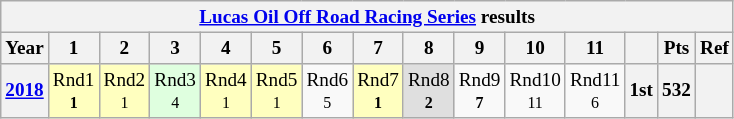<table class="wikitable" style="text-align:center; font-size:80%">
<tr>
<th colspan=45><a href='#'>Lucas Oil Off Road Racing Series</a> results</th>
</tr>
<tr>
<th>Year</th>
<th>1</th>
<th>2</th>
<th>3</th>
<th>4</th>
<th>5</th>
<th>6</th>
<th>7</th>
<th>8</th>
<th>9</th>
<th>10</th>
<th>11</th>
<th></th>
<th>Pts</th>
<th>Ref</th>
</tr>
<tr>
<th><a href='#'>2018</a></th>
<td style="background:#FFFFBF;">Rnd1<br><small><strong>1</strong></small></td>
<td style="background:#FFFFBF;">Rnd2<br><small>1</small></td>
<td style="background:#DFFFDF;">Rnd3<br><small>4</small></td>
<td style="background:#FFFFBF;">Rnd4<br><small>1</small></td>
<td style="background:#FFFFBF;">Rnd5<br><small>1</small></td>
<td>Rnd6<br><small>5</small></td>
<td style="background:#FFFFBF;">Rnd7<br><small><strong>1</strong></small></td>
<td style="background:#DFDFDF;">Rnd8<br><small><strong>2</strong></small></td>
<td>Rnd9<br><small><strong>7</strong></small></td>
<td>Rnd10<br><small>11</small></td>
<td>Rnd11<br><small>6</small></td>
<th>1st</th>
<th>532</th>
<th></th>
</tr>
</table>
